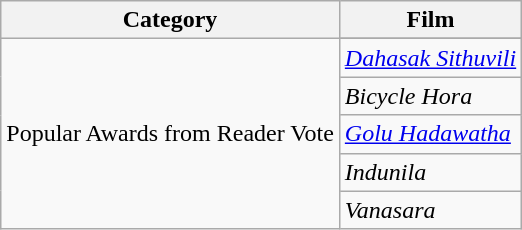<table class="wikitable plainrowheaders sortable">
<tr>
<th scope="col">Category</th>
<th scope="col">Film</th>
</tr>
<tr>
<td rowspan=6>Popular Awards from Reader Vote</td>
</tr>
<tr>
<td><em><a href='#'>Dahasak Sithuvili</a></em></td>
</tr>
<tr>
<td><em>Bicycle Hora</em></td>
</tr>
<tr>
<td><em><a href='#'>Golu Hadawatha</a></em></td>
</tr>
<tr>
<td><em>Indunila</em></td>
</tr>
<tr>
<td><em>Vanasara</em></td>
</tr>
</table>
